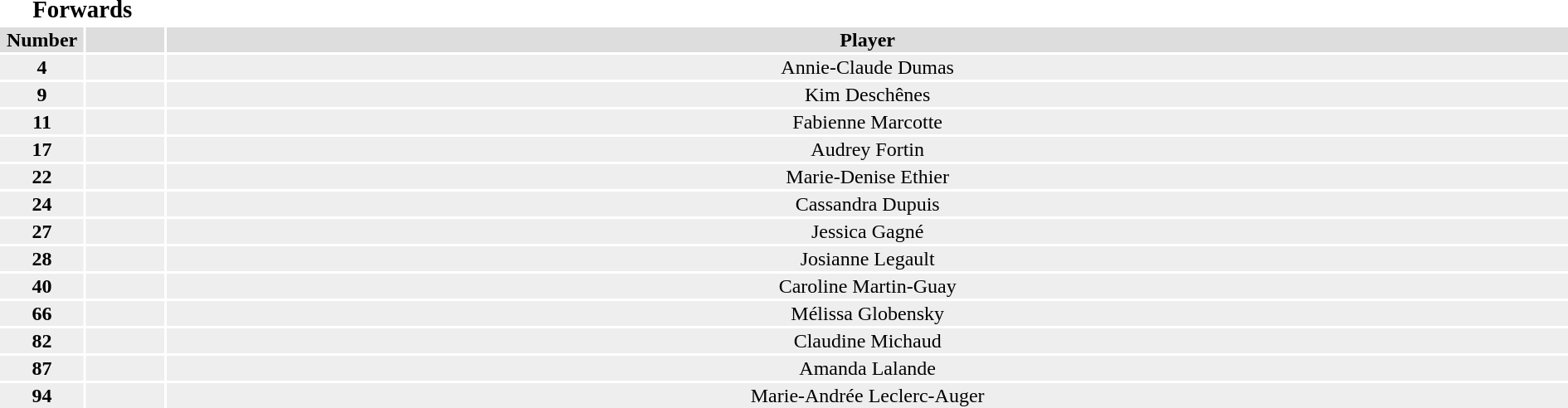<table>
<tr>
<th colspan=2><big>Forwards </big></th>
</tr>
<tr bgcolor="#dddddd">
<th width=5%>Number</th>
<th width=5%></th>
<th !width=20%>Player</th>
</tr>
<tr bgcolor="#eeeeee">
<td align=center><strong>4</strong></td>
<td align=center></td>
<td align=center>Annie-Claude Dumas</td>
</tr>
<tr bgcolor="#eeeeee">
<td align=center><strong>9</strong></td>
<td align=center></td>
<td align=center>Kim Deschênes</td>
</tr>
<tr bgcolor="#eeeeee">
<td align=center><strong>11</strong></td>
<td align=center></td>
<td align=center>Fabienne Marcotte</td>
</tr>
<tr bgcolor="#eeeeee">
<td align=center><strong>17</strong></td>
<td align=center></td>
<td align=center>Audrey Fortin</td>
</tr>
<tr bgcolor="#eeeeee">
<td align=center><strong>22</strong></td>
<td align=center></td>
<td align=center>Marie-Denise Ethier</td>
</tr>
<tr bgcolor="#eeeeee">
<td align=center><strong>24</strong></td>
<td align=center></td>
<td align=center>Cassandra Dupuis</td>
</tr>
<tr bgcolor="#eeeeee">
<td align=center><strong>27</strong></td>
<td align=center></td>
<td align=center>Jessica Gagné</td>
</tr>
<tr bgcolor="#eeeeee">
<td align=center><strong>28</strong></td>
<td align=center></td>
<td align=center>Josianne Legault</td>
</tr>
<tr bgcolor="#eeeeee">
<td align=center><strong>40</strong></td>
<td align=center></td>
<td align=center>Caroline Martin-Guay</td>
</tr>
<tr bgcolor="#eeeeee">
<td align=center><strong>66</strong></td>
<td align=center></td>
<td align=center>Mélissa Globensky</td>
</tr>
<tr bgcolor="#eeeeee">
<td align=center><strong>82</strong></td>
<td align=center></td>
<td align=center>Claudine Michaud</td>
</tr>
<tr bgcolor="#eeeeee">
<td align=center><strong>87</strong></td>
<td align=center></td>
<td align=center>Amanda Lalande</td>
</tr>
<tr bgcolor="#eeeeee">
<td align=center><strong>94</strong></td>
<td align=center></td>
<td align=center>Marie-Andrée Leclerc-Auger</td>
</tr>
</table>
